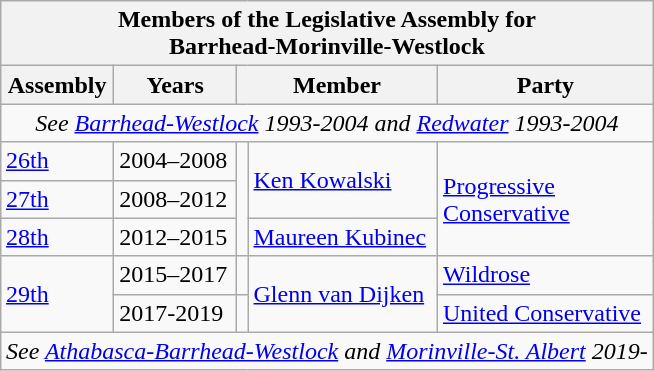<table class="wikitable" style="float:right; margin-left:1em">
<tr>
<th colspan=5>Members of the Legislative Assembly for<br>Barrhead-Morinville-Westlock</th>
</tr>
<tr>
<th>Assembly</th>
<th>Years</th>
<th colspan="2">Member</th>
<th>Party</th>
</tr>
<tr>
<td align="center" colspan=5><em>See <a href='#'>Barrhead-Westlock</a> 1993-2004 and <a href='#'>Redwater</a> 1993-2004</em></td>
</tr>
<tr>
<td><a href='#'>26th</a></td>
<td>2004–2008</td>
<td rowspan=3 ></td>
<td rowspan=2><a href='#'>Ken Kowalski</a></td>
<td rowspan=3><a href='#'>Progressive <br>Conservative</a></td>
</tr>
<tr>
<td><a href='#'>27th</a></td>
<td>2008–2012</td>
</tr>
<tr>
<td><a href='#'>28th</a></td>
<td>2012–2015</td>
<td><a href='#'>Maureen Kubinec</a></td>
</tr>
<tr>
<td rowspan=2><a href='#'>29th</a></td>
<td>2015–2017</td>
<td></td>
<td rowspan=2><a href='#'>Glenn van Dijken</a></td>
<td><a href='#'>Wildrose</a></td>
</tr>
<tr>
<td>2017-2019</td>
<td></td>
<td><a href='#'>United Conservative</a></td>
</tr>
<tr>
<td align="center" colspan=5><em>See <a href='#'>Athabasca-Barrhead-Westlock</a> and <a href='#'>Morinville-St. Albert</a> 2019-</em></td>
</tr>
</table>
